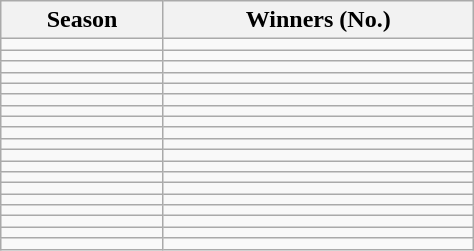<table class=wikitable style=width:25%>
<tr>
<th>Season</th>
<th>Winners (No.)</th>
</tr>
<tr>
<td></td>
<td></td>
</tr>
<tr>
<td></td>
<td></td>
</tr>
<tr>
<td></td>
<td></td>
</tr>
<tr>
<td></td>
<td></td>
</tr>
<tr>
<td></td>
<td></td>
</tr>
<tr>
<td></td>
<td></td>
</tr>
<tr>
<td></td>
<td></td>
</tr>
<tr>
<td></td>
<td></td>
</tr>
<tr>
<td></td>
<td></td>
</tr>
<tr>
<td></td>
<td></td>
</tr>
<tr>
<td></td>
<td></td>
</tr>
<tr>
<td></td>
<td></td>
</tr>
<tr>
<td></td>
<td></td>
</tr>
<tr>
<td></td>
<td></td>
</tr>
<tr>
<td></td>
<td></td>
</tr>
<tr>
<td></td>
<td></td>
</tr>
<tr>
<td></td>
<td></td>
</tr>
<tr>
<td></td>
<td></td>
</tr>
<tr>
<td></td>
<td></td>
</tr>
</table>
